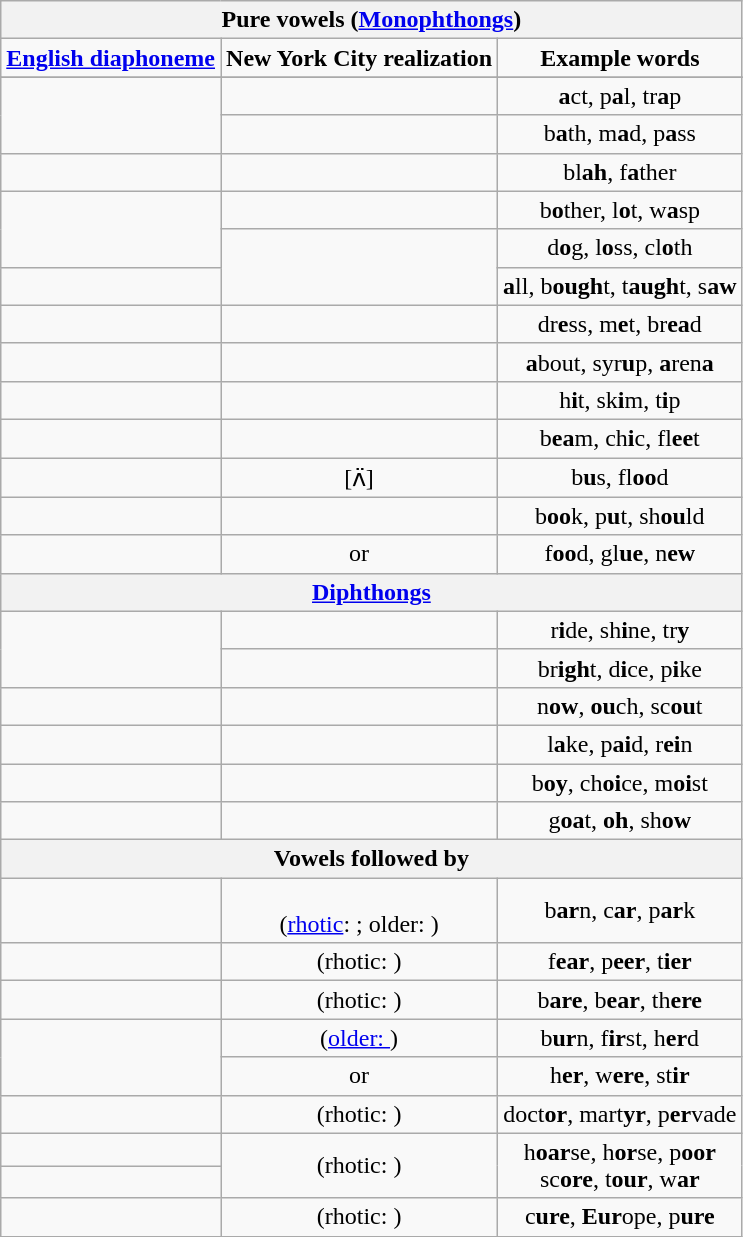<table class="wikitable" style="text-align:center">
<tr>
<th colspan="3"><strong>Pure vowels (<a href='#'>Monophthongs</a>)</strong></th>
</tr>
<tr>
<td><strong><a href='#'>English diaphoneme</a></strong></td>
<td><strong>New York City realization</strong></td>
<td><strong>Example words</strong></td>
</tr>
<tr>
</tr>
<tr>
<td rowspan="2"></td>
<td> </td>
<td><strong>a</strong>ct, p<strong>a</strong>l, tr<strong>a</strong>p</td>
</tr>
<tr>
<td> </td>
<td>b<strong>a</strong>th, m<strong>a</strong>d, p<strong>a</strong>ss</td>
</tr>
<tr>
<td></td>
<td rowspan="1"> </td>
<td>bl<strong>ah</strong>, f<strong>a</strong>ther</td>
</tr>
<tr>
<td rowspan="2"></td>
<td rowspan="1"> </td>
<td>b<strong>o</strong>ther, l<strong>o</strong>t, w<strong>a</strong>sp</td>
</tr>
<tr>
<td rowspan="2"></td>
<td>d<strong>o</strong>g, l<strong>o</strong>ss, cl<strong>o</strong>th</td>
</tr>
<tr>
<td></td>
<td><strong>a</strong>ll, b<strong>ough</strong>t, t<strong>augh</strong>t, s<strong>aw</strong></td>
</tr>
<tr>
<td></td>
<td></td>
<td>dr<strong>e</strong>ss, m<strong>e</strong>t, br<strong>ea</strong>d</td>
</tr>
<tr>
<td></td>
<td></td>
<td><strong>a</strong>bout, syr<strong>u</strong>p, <strong>a</strong>ren<strong>a</strong></td>
</tr>
<tr>
<td></td>
<td></td>
<td>h<strong>i</strong>t, sk<strong>i</strong>m, t<strong>i</strong>p</td>
</tr>
<tr>
<td></td>
<td></td>
<td>b<strong>ea</strong>m, ch<strong>i</strong>c, fl<strong>ee</strong>t</td>
</tr>
<tr>
<td></td>
<td>[ʌ̈]</td>
<td>b<strong>u</strong>s, fl<strong>oo</strong>d</td>
</tr>
<tr>
<td></td>
<td></td>
<td>b<strong>oo</strong>k, p<strong>u</strong>t, sh<strong>ou</strong>ld</td>
</tr>
<tr>
<td></td>
<td> or </td>
<td>f<strong>oo</strong>d, gl<strong>ue</strong>, n<strong>ew</strong></td>
</tr>
<tr>
<th colspan="3"><a href='#'>Diphthongs</a></th>
</tr>
<tr>
<td rowspan="2"></td>
<td> </td>
<td>r<strong>i</strong>de, sh<strong>i</strong>ne, tr<strong>y</strong></td>
</tr>
<tr>
<td> </td>
<td>br<strong>igh</strong>t, d<strong>i</strong>ce, p<strong>i</strong>ke</td>
</tr>
<tr>
<td></td>
<td></td>
<td>n<strong>ow</strong>, <strong>ou</strong>ch, sc<strong>ou</strong>t</td>
</tr>
<tr>
<td></td>
<td> </td>
<td>l<strong>a</strong>ke, p<strong>ai</strong>d, r<strong>ei</strong>n</td>
</tr>
<tr>
<td></td>
<td> </td>
<td>b<strong>oy</strong>, ch<strong>oi</strong>ce, m<strong>oi</strong>st</td>
</tr>
<tr>
<td></td>
<td></td>
<td>g<strong>oa</strong>t, <strong>oh</strong>, sh<strong>ow</strong></td>
</tr>
<tr>
<th colspan="3">Vowels followed by </th>
</tr>
<tr>
<td></td>
<td>  <br>(<a href='#'>rhotic</a>: ; older: )</td>
<td>b<strong>ar</strong>n, c<strong>ar</strong>, p<strong>ar</strong>k</td>
</tr>
<tr>
<td></td>
<td> (rhotic: )</td>
<td>f<strong>ear</strong>, p<strong>eer</strong>, t<strong>ier</strong></td>
</tr>
<tr>
<td></td>
<td> (rhotic: )</td>
<td>b<strong>are</strong>, b<strong>ear</strong>, th<strong>ere</strong></td>
</tr>
<tr>
<td rowspan="2"></td>
<td> (<a href='#'>older: </a>)</td>
<td>b<strong>ur</strong>n, f<strong>ir</strong>st, h<strong>er</strong>d</td>
</tr>
<tr>
<td> or </td>
<td>h<strong>er</strong>, w<strong>ere</strong>, st<strong>ir</strong></td>
</tr>
<tr>
<td></td>
<td> (rhotic: )</td>
<td>doct<strong>or</strong>, mart<strong>yr</strong>, p<strong>er</strong>vade</td>
</tr>
<tr>
<td></td>
<td rowspan="2"> (rhotic: )</td>
<td rowspan="2">h<strong>oar</strong>se, h<strong>or</strong>se, p<strong>oor</strong> <br> sc<strong>ore</strong>, t<strong>our</strong>, w<strong>ar</strong></td>
</tr>
<tr>
<td></td>
</tr>
<tr>
<td></td>
<td> (rhotic: )</td>
<td>c<strong>ure</strong>, <strong>Eur</strong>ope, p<strong>ure</strong></td>
</tr>
</table>
